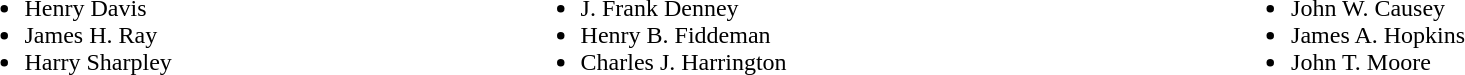<table width=100%>
<tr valign=top>
<td><br><ul><li>Henry Davis</li><li>James H. Ray</li><li>Harry Sharpley</li></ul></td>
<td><br><ul><li>J. Frank Denney</li><li>Henry B. Fiddeman</li><li>Charles J. Harrington</li></ul></td>
<td><br><ul><li>John W. Causey</li><li>James A. Hopkins</li><li>John T. Moore</li></ul></td>
</tr>
</table>
